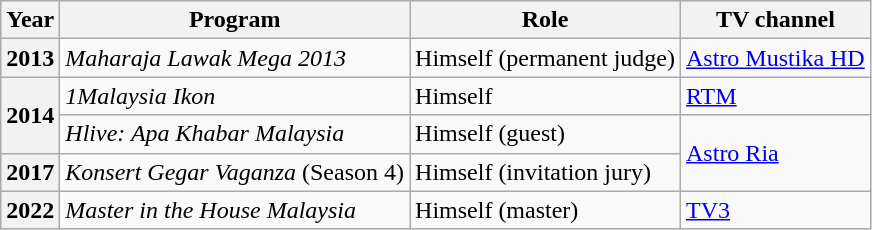<table class="wikitable">
<tr>
<th>Year</th>
<th>Program</th>
<th>Role</th>
<th>TV channel</th>
</tr>
<tr>
<th>2013</th>
<td><em>Maharaja Lawak Mega 2013</em></td>
<td>Himself (permanent judge)</td>
<td><a href='#'>Astro Mustika HD</a></td>
</tr>
<tr>
<th rowspan="2">2014</th>
<td><em>1Malaysia Ikon</em></td>
<td>Himself</td>
<td><a href='#'>RTM</a></td>
</tr>
<tr>
<td><em>Hlive: Apa Khabar Malaysia</em></td>
<td>Himself (guest)</td>
<td rowspan="2"><a href='#'>Astro Ria</a></td>
</tr>
<tr>
<th>2017</th>
<td><em>Konsert Gegar Vaganza</em> (Season 4)</td>
<td>Himself (invitation jury)</td>
</tr>
<tr>
<th>2022</th>
<td><em>Master in the House Malaysia</em></td>
<td>Himself (master)</td>
<td><a href='#'>TV3</a></td>
</tr>
</table>
